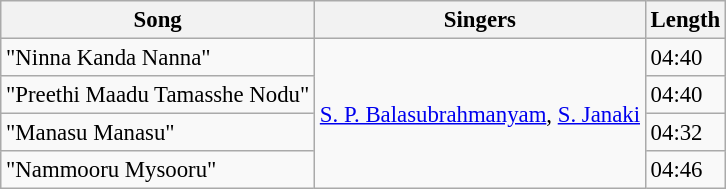<table class="wikitable" style="font-size:95%;">
<tr>
<th>Song</th>
<th>Singers</th>
<th>Length</th>
</tr>
<tr>
<td>"Ninna Kanda Nanna"</td>
<td rowspan="4"><a href='#'>S. P. Balasubrahmanyam</a>, <a href='#'>S. Janaki</a></td>
<td>04:40</td>
</tr>
<tr>
<td>"Preethi Maadu Tamasshe Nodu"</td>
<td>04:40</td>
</tr>
<tr>
<td>"Manasu Manasu"</td>
<td>04:32</td>
</tr>
<tr>
<td>"Nammooru Mysooru"</td>
<td>04:46</td>
</tr>
</table>
